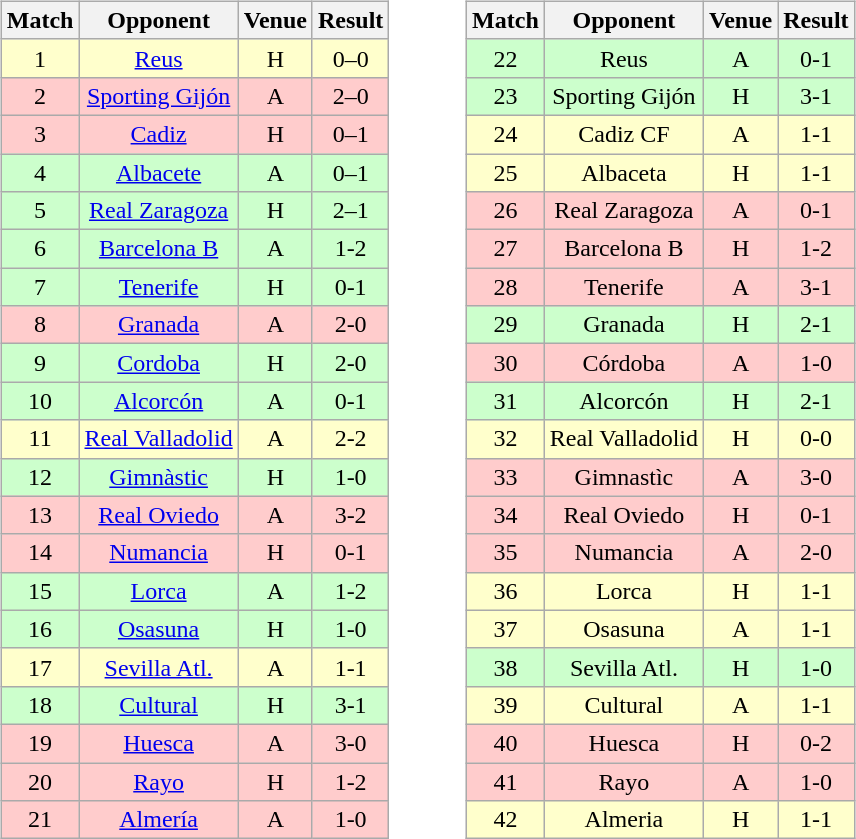<table>
<tr>
<td valign=top width=25%><br><table class="wikitable" style="font-size:100%; text-align:center">
<tr>
<th>Match</th>
<th>Opponent</th>
<th>Venue</th>
<th>Result</th>
</tr>
<tr bgcolor= FFFFCC>
<td>1</td>
<td><a href='#'>Reus</a></td>
<td>H</td>
<td>0–0</td>
</tr>
<tr bgcolor= FFCCCC>
<td>2</td>
<td><a href='#'>Sporting Gijón</a></td>
<td>A</td>
<td>2–0</td>
</tr>
<tr bgcolor= FFCCCC>
<td>3</td>
<td><a href='#'>Cadiz</a></td>
<td>H</td>
<td>0–1</td>
</tr>
<tr bgcolor= CCFFCC>
<td>4</td>
<td><a href='#'>Albacete</a></td>
<td>A</td>
<td>0–1</td>
</tr>
<tr bgcolor= CCFFCC>
<td>5</td>
<td><a href='#'>Real Zaragoza</a></td>
<td>H</td>
<td>2–1</td>
</tr>
<tr bgcolor= CCFFCC>
<td>6</td>
<td><a href='#'>Barcelona B</a></td>
<td>A</td>
<td>1-2</td>
</tr>
<tr bgcolor= CCFFCC>
<td>7</td>
<td><a href='#'>Tenerife</a></td>
<td>H</td>
<td>0-1</td>
</tr>
<tr bgcolor= FFCCCC>
<td>8</td>
<td><a href='#'>Granada</a></td>
<td>A</td>
<td>2-0</td>
</tr>
<tr bgcolor= CCFFCC>
<td>9</td>
<td><a href='#'>Cordoba</a></td>
<td>H</td>
<td>2-0</td>
</tr>
<tr bgcolor= CCFFCC>
<td>10</td>
<td><a href='#'>Alcorcón</a></td>
<td>A</td>
<td>0-1</td>
</tr>
<tr bgcolor= FFFFCC>
<td>11</td>
<td><a href='#'>Real Valladolid</a></td>
<td>A</td>
<td>2-2</td>
</tr>
<tr bgcolor= CCFFCC>
<td>12</td>
<td><a href='#'>Gimnàstic</a></td>
<td>H</td>
<td>1-0</td>
</tr>
<tr bgcolor= FFCCCC>
<td>13</td>
<td><a href='#'>Real Oviedo</a></td>
<td>A</td>
<td>3-2</td>
</tr>
<tr bgcolor= FFCCCC>
<td>14</td>
<td><a href='#'>Numancia</a></td>
<td>H</td>
<td>0-1</td>
</tr>
<tr bgcolor= CCFFCC>
<td>15</td>
<td><a href='#'>Lorca</a></td>
<td>A</td>
<td>1-2</td>
</tr>
<tr bgcolor= CCFFCC>
<td>16</td>
<td><a href='#'>Osasuna</a></td>
<td>H</td>
<td>1-0</td>
</tr>
<tr bgcolor= FFFFCC>
<td>17</td>
<td><a href='#'>Sevilla Atl.</a></td>
<td>A</td>
<td>1-1</td>
</tr>
<tr bgcolor= CCFFCC>
<td>18</td>
<td><a href='#'>Cultural</a></td>
<td>H</td>
<td>3-1</td>
</tr>
<tr bgcolor= FFCCCC>
<td>19</td>
<td><a href='#'>Huesca</a></td>
<td>A</td>
<td>3-0</td>
</tr>
<tr bgcolor= FFCCCC>
<td>20</td>
<td><a href='#'>Rayo</a></td>
<td>H</td>
<td>1-2</td>
</tr>
<tr bgcolor= FFCCCC>
<td>21</td>
<td><a href='#'>Almería</a></td>
<td>A</td>
<td>1-0</td>
</tr>
</table>
</td>
<td valign="top" width=65%><br><table class="wikitable" style="font-size:100%; text-align:center">
<tr>
<th>Match</th>
<th>Opponent</th>
<th>Venue</th>
<th>Result</th>
</tr>
<tr bgcolor= CCFFCC>
<td>22</td>
<td>Reus</td>
<td>A</td>
<td>0-1</td>
</tr>
<tr bgcolor= CCFFCC>
<td>23</td>
<td>Sporting Gijón</td>
<td>H</td>
<td>3-1</td>
</tr>
<tr bgcolor= FFFFCC>
<td>24</td>
<td>Cadiz CF</td>
<td>A</td>
<td>1-1</td>
</tr>
<tr bgcolor= FFFFCC>
<td>25</td>
<td>Albaceta</td>
<td>H</td>
<td>1-1</td>
</tr>
<tr bgcolor= FFCCCC>
<td>26</td>
<td>Real Zaragoza</td>
<td>A</td>
<td>0-1</td>
</tr>
<tr bgcolor= FFCCCC>
<td>27</td>
<td>Barcelona B</td>
<td>H</td>
<td>1-2</td>
</tr>
<tr bgcolor= FFCCCC>
<td>28</td>
<td>Tenerife</td>
<td>A</td>
<td>3-1</td>
</tr>
<tr bgcolor= CCFFCC>
<td>29</td>
<td>Granada</td>
<td>H</td>
<td>2-1</td>
</tr>
<tr bgcolor= FFCCCC>
<td>30</td>
<td>Córdoba</td>
<td>A</td>
<td>1-0</td>
</tr>
<tr bgcolor= CCFFCC>
<td>31</td>
<td>Alcorcón</td>
<td>H</td>
<td>2-1</td>
</tr>
<tr bgcolor= FFFFCC>
<td>32</td>
<td>Real Valladolid</td>
<td>H</td>
<td>0-0</td>
</tr>
<tr bgcolor= FFCCCC>
<td>33</td>
<td>Gimnastìc</td>
<td>A</td>
<td>3-0</td>
</tr>
<tr bgcolor= FFCCCC>
<td>34</td>
<td>Real Oviedo</td>
<td>H</td>
<td>0-1</td>
</tr>
<tr bgcolor= FFCCCC>
<td>35</td>
<td>Numancia</td>
<td>A</td>
<td>2-0</td>
</tr>
<tr bgcolor= FFFFCC>
<td>36</td>
<td>Lorca</td>
<td>H</td>
<td>1-1</td>
</tr>
<tr bgcolor= FFFFCC>
<td>37</td>
<td>Osasuna</td>
<td>A</td>
<td>1-1</td>
</tr>
<tr bgcolor= CCFFCC>
<td>38</td>
<td>Sevilla Atl.</td>
<td>H</td>
<td>1-0</td>
</tr>
<tr bgcolor= FFFFCC>
<td>39</td>
<td>Cultural</td>
<td>A</td>
<td>1-1</td>
</tr>
<tr bgcolor= FFCCCC>
<td>40</td>
<td>Huesca</td>
<td>H</td>
<td>0-2</td>
</tr>
<tr bgcolor= FFCCCC>
<td>41</td>
<td>Rayo</td>
<td>A</td>
<td>1-0</td>
</tr>
<tr bgcolor= FFFFCC>
<td>42</td>
<td>Almeria</td>
<td>H</td>
<td>1-1</td>
</tr>
</table>
</td>
</tr>
</table>
